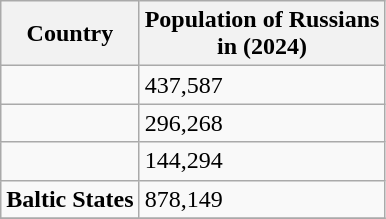<table class="wikitable sortable" style="text-align:left;">
<tr style="font-size:100%; text-align:center;">
<th align=center>Country</th>
<th align=center>Population of Russians<br>in (2024)</th>
</tr>
<tr>
<td></td>
<td>437,587</td>
</tr>
<tr>
<td></td>
<td>296,268</td>
</tr>
<tr>
<td></td>
<td>144,294</td>
</tr>
<tr>
<td><strong>Baltic States</strong></td>
<td>878,149</td>
</tr>
<tr>
</tr>
</table>
